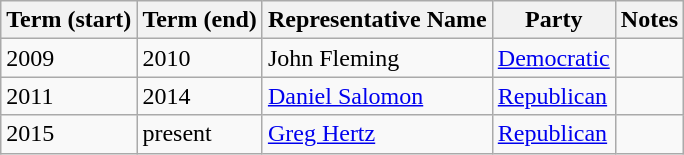<table class="wikitable sortable">
<tr>
<th>Term (start)</th>
<th>Term (end)</th>
<th>Representative Name</th>
<th>Party</th>
<th>Notes</th>
</tr>
<tr>
<td>2009</td>
<td>2010</td>
<td>John Fleming</td>
<td><a href='#'>Democratic</a></td>
<td></td>
</tr>
<tr>
<td>2011</td>
<td>2014</td>
<td><a href='#'>Daniel Salomon</a></td>
<td><a href='#'>Republican</a></td>
<td></td>
</tr>
<tr>
<td>2015</td>
<td>present</td>
<td><a href='#'>Greg Hertz</a></td>
<td><a href='#'>Republican</a></td>
<td></td>
</tr>
</table>
